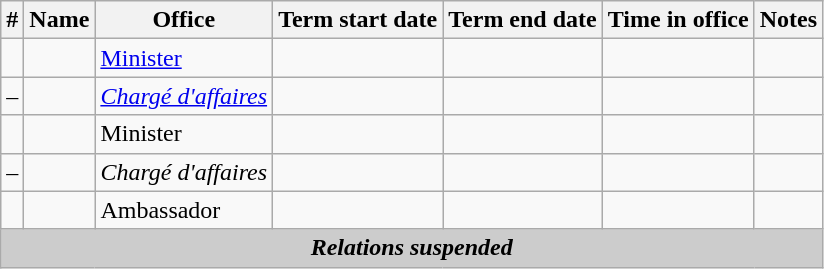<table class='wikitable sortable'>
<tr>
<th>#</th>
<th>Name</th>
<th>Office</th>
<th>Term start date</th>
<th>Term end date</th>
<th>Time in office</th>
<th>Notes</th>
</tr>
<tr>
<td align=center></td>
<td></td>
<td><a href='#'>Minister</a></td>
<td align=center></td>
<td align=center></td>
<td align=right></td>
<td></td>
</tr>
<tr>
<td align=center>–</td>
<td></td>
<td><em><a href='#'>Chargé d'affaires</a></em></td>
<td align=center></td>
<td align=center></td>
<td align=right></td>
<td></td>
</tr>
<tr>
<td align=center></td>
<td></td>
<td>Minister</td>
<td align=center></td>
<td align=center></td>
<td align=right></td>
<td></td>
</tr>
<tr>
<td align=center>–</td>
<td></td>
<td><em>Chargé d'affaires</em></td>
<td align=center></td>
<td align=center></td>
<td align=right></td>
<td></td>
</tr>
<tr>
<td align=center></td>
<td></td>
<td>Ambassador</td>
<td align=center></td>
<td align=center></td>
<td align=right></td>
<td></td>
</tr>
<tr>
<th colspan=7 style="background: #cccccc;"><em>Relations suspended</em></th>
</tr>
</table>
